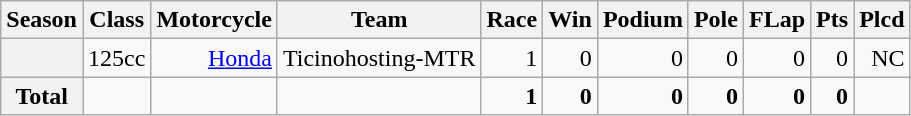<table class="wikitable" style=text-align:right>
<tr>
<th>Season</th>
<th>Class</th>
<th>Motorcycle</th>
<th>Team</th>
<th>Race</th>
<th>Win</th>
<th>Podium</th>
<th>Pole</th>
<th>FLap</th>
<th>Pts</th>
<th>Plcd</th>
</tr>
<tr>
<th></th>
<td>125cc</td>
<td><a href='#'>Honda</a></td>
<td>Ticinohosting-MTR</td>
<td>1</td>
<td>0</td>
<td>0</td>
<td>0</td>
<td>0</td>
<td>0</td>
<td>NC</td>
</tr>
<tr>
<th>Total</th>
<td></td>
<td></td>
<td></td>
<td><strong>1</strong></td>
<td><strong>0</strong></td>
<td><strong>0</strong></td>
<td><strong>0</strong></td>
<td><strong>0</strong></td>
<td><strong>0</strong></td>
<td></td>
</tr>
</table>
